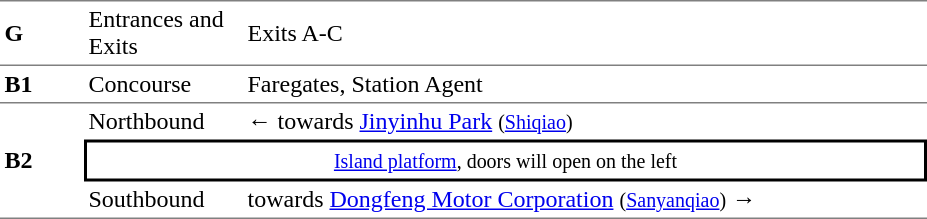<table table border=0 cellspacing=0 cellpadding=3>
<tr>
<td style="border-top:solid 1px gray;border-bottom:solid 1px gray;" width=50><strong>G</strong></td>
<td style="border-top:solid 1px gray;border-bottom:solid 1px gray;" width=100>Entrances and Exits</td>
<td style="border-top:solid 1px gray;border-bottom:solid 1px gray;" width=450>Exits A-C</td>
</tr>
<tr>
<td style="border-top:solid 0px gray;border-bottom:solid 1px gray;" width=50><strong>B1</strong></td>
<td style="border-top:solid 0px gray;border-bottom:solid 1px gray;" width=100>Concourse</td>
<td style="border-top:solid 0px gray;border-bottom:solid 1px gray;" width=450>Faregates, Station Agent</td>
</tr>
<tr>
<td style="border-bottom:solid 1px gray;" rowspan=3><strong>B2</strong></td>
<td>Northbound</td>
<td>←  towards <a href='#'>Jinyinhu Park</a> <small>(<a href='#'>Shiqiao</a>)</small></td>
</tr>
<tr>
<td style="border-right:solid 2px black;border-left:solid 2px black;border-top:solid 2px black;border-bottom:solid 2px black;text-align:center;" colspan=2><small><a href='#'>Island platform</a>, doors will open on the left</small></td>
</tr>
<tr>
<td style="border-bottom:solid 1px gray;">Southbound</td>
<td style="border-bottom:solid 1px gray;"> towards <a href='#'>Dongfeng Motor Corporation</a> <small>(<a href='#'>Sanyanqiao</a>)</small> →</td>
</tr>
</table>
